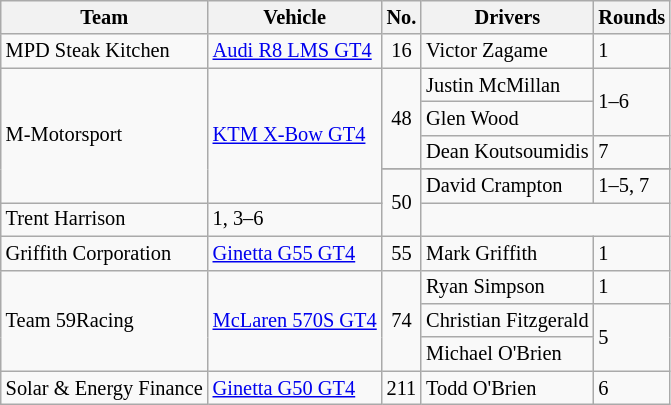<table class="wikitable" style="font-size: 85%">
<tr>
<th>Team</th>
<th>Vehicle</th>
<th>No.</th>
<th>Drivers</th>
<th>Rounds</th>
</tr>
<tr>
<td> MPD Steak Kitchen</td>
<td><a href='#'>Audi R8 LMS GT4</a></td>
<td align=center>16</td>
<td> Victor Zagame</td>
<td>1</td>
</tr>
<tr>
<td rowspan=5> M-Motorsport</td>
<td rowspan=5><a href='#'>KTM X-Bow GT4</a></td>
<td rowspan=3 align=center>48</td>
<td> Justin McMillan</td>
<td rowspan=2>1–6</td>
</tr>
<tr>
<td> Glen Wood</td>
</tr>
<tr>
<td> Dean Koutsoumidis</td>
<td>7</td>
</tr>
<tr>
</tr>
<tr>
<td rowspan=2 align=center>50</td>
<td> David Crampton</td>
<td>1–5, 7</td>
</tr>
<tr>
<td> Trent Harrison</td>
<td>1, 3–6</td>
</tr>
<tr>
<td> Griffith Corporation</td>
<td><a href='#'>Ginetta G55 GT4</a></td>
<td align=center>55</td>
<td> Mark Griffith</td>
<td>1</td>
</tr>
<tr>
<td rowspan=3> Team 59Racing</td>
<td rowspan=3><a href='#'>McLaren 570S GT4</a></td>
<td rowspan=3 align="center">74</td>
<td> Ryan Simpson</td>
<td>1</td>
</tr>
<tr>
<td> Christian Fitzgerald</td>
<td rowspan=2>5</td>
</tr>
<tr>
<td> Michael O'Brien</td>
</tr>
<tr>
<td> Solar & Energy Finance</td>
<td><a href='#'>Ginetta G50 GT4</a></td>
<td align=center>211</td>
<td> Todd O'Brien</td>
<td>6</td>
</tr>
</table>
